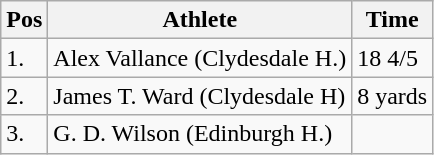<table class="wikitable">
<tr>
<th>Pos</th>
<th>Athlete</th>
<th>Time</th>
</tr>
<tr>
<td>1.</td>
<td>Alex Vallance (Clydesdale H.)</td>
<td>18 4/5</td>
</tr>
<tr>
<td>2.</td>
<td>James T. Ward (Clydesdale H)</td>
<td>8 yards</td>
</tr>
<tr>
<td>3.</td>
<td>G. D. Wilson (Edinburgh H.)</td>
<td></td>
</tr>
</table>
